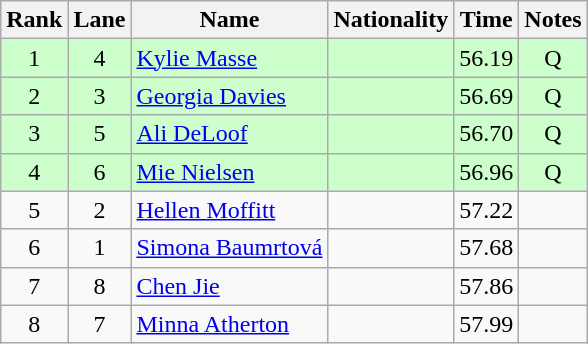<table class="wikitable sortable" style="text-align:center">
<tr>
<th>Rank</th>
<th>Lane</th>
<th>Name</th>
<th>Nationality</th>
<th>Time</th>
<th>Notes</th>
</tr>
<tr bgcolor=ccffcc>
<td>1</td>
<td>4</td>
<td align=left><a href='#'>Kylie Masse</a></td>
<td align=left></td>
<td>56.19</td>
<td>Q</td>
</tr>
<tr bgcolor=ccffcc>
<td>2</td>
<td>3</td>
<td align=left><a href='#'>Georgia Davies</a></td>
<td align=left></td>
<td>56.69</td>
<td>Q</td>
</tr>
<tr bgcolor=ccffcc>
<td>3</td>
<td>5</td>
<td align=left><a href='#'>Ali DeLoof</a></td>
<td align=left></td>
<td>56.70</td>
<td>Q</td>
</tr>
<tr bgcolor=ccffcc>
<td>4</td>
<td>6</td>
<td align=left><a href='#'>Mie Nielsen</a></td>
<td align=left></td>
<td>56.96</td>
<td>Q</td>
</tr>
<tr>
<td>5</td>
<td>2</td>
<td align=left><a href='#'>Hellen Moffitt</a></td>
<td align=left></td>
<td>57.22</td>
<td></td>
</tr>
<tr>
<td>6</td>
<td>1</td>
<td align=left><a href='#'>Simona Baumrtová</a></td>
<td align=left></td>
<td>57.68</td>
<td></td>
</tr>
<tr>
<td>7</td>
<td>8</td>
<td align=left><a href='#'>Chen Jie</a></td>
<td align=left></td>
<td>57.86</td>
<td></td>
</tr>
<tr>
<td>8</td>
<td>7</td>
<td align=left><a href='#'>Minna Atherton</a></td>
<td align=left></td>
<td>57.99</td>
<td></td>
</tr>
</table>
